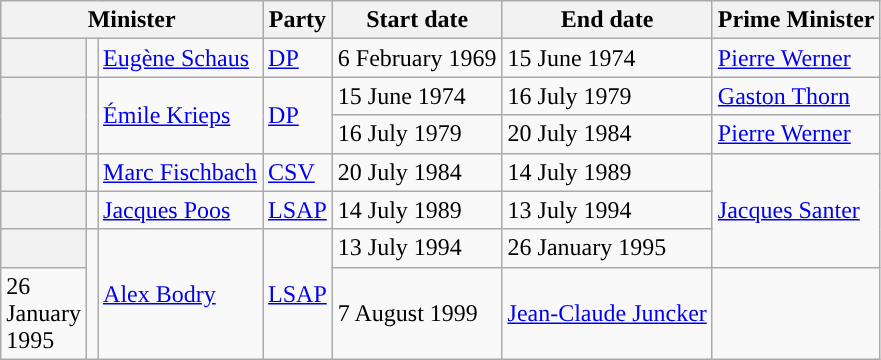<table class="wikitable">
<tr style="background: #efefef;">
<th colspan=3>Minister</th>
<th>Party</th>
<th>Start date</th>
<th>End date</th>
<th>Prime Minister</th>
</tr>
<tr>
<th width=5px style="background-color: "></th>
<td></td>
<td><a href='#'>Eugène Schaus</a></td>
<td><a href='#'>DP</a></td>
<td>6 February 1969</td>
<td>15 June 1974</td>
<td><a href='#'>Pierre Werner</a></td>
</tr>
<tr>
<th rowspan=2 style="background-color: "></th>
<td rowspan=2></td>
<td rowspan=2><a href='#'>Émile Krieps</a></td>
<td rowspan=2><a href='#'>DP</a></td>
<td>15 June 1974</td>
<td>16 July 1979</td>
<td><a href='#'>Gaston Thorn</a></td>
</tr>
<tr>
<td>16 July 1979</td>
<td>20 July 1984</td>
<td><a href='#'>Pierre Werner</a></td>
</tr>
<tr>
<th style="background-color: "></th>
<td></td>
<td><a href='#'>Marc Fischbach</a></td>
<td><a href='#'>CSV</a></td>
<td>20 July 1984</td>
<td>14 July 1989</td>
<td rowspan=3><a href='#'>Jacques Santer</a></td>
</tr>
<tr>
<th style="background-color: "></th>
<td></td>
<td><a href='#'>Jacques Poos</a></td>
<td><a href='#'>LSAP</a></td>
<td>14 July 1989</td>
<td>13 July 1994</td>
</tr>
<tr>
<th style="background-color: "></th>
<td rowspan=2></td>
<td rowspan=2><a href='#'>Alex Bodry</a></td>
<td rowspan=2><a href='#'>LSAP</a></td>
<td>13 July 1994</td>
<td>26 January 1995</td>
</tr>
<tr>
<td>26 January 1995</td>
<td>7 August 1999</td>
<td><a href='#'>Jean-Claude Juncker</a></td>
</tr>
</table>
